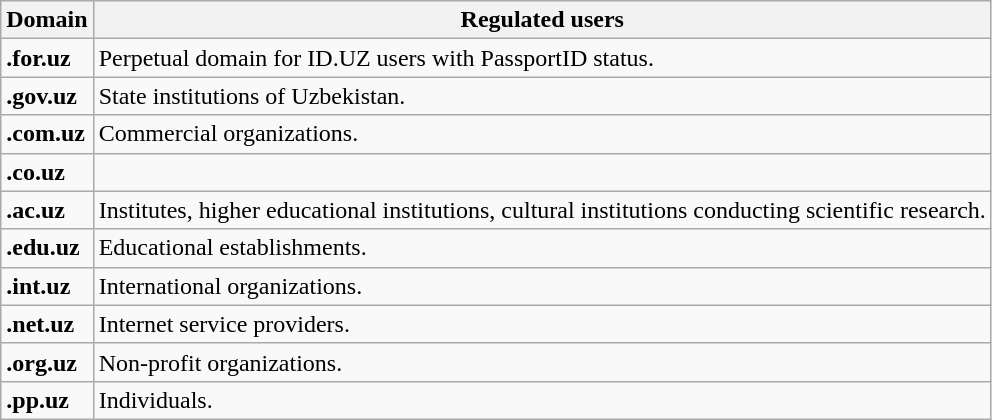<table class="wikitable">
<tr>
<th>Domain</th>
<th>Regulated users</th>
</tr>
<tr>
<td><strong>.for.uz</strong></td>
<td>Perpetual domain for ID.UZ users with PassportID status.</td>
</tr>
<tr>
<td><strong>.gov.uz</strong></td>
<td>State institutions of Uzbekistan.</td>
</tr>
<tr>
<td><strong>.com.uz</strong></td>
<td>Commercial organizations.</td>
</tr>
<tr>
<td><strong>.co.uz</strong></td>
<td></td>
</tr>
<tr>
<td><strong>.ac.uz</strong></td>
<td>Institutes, higher educational institutions, cultural institutions conducting scientific research.</td>
</tr>
<tr>
<td><strong>.edu.uz</strong></td>
<td>Educational establishments.</td>
</tr>
<tr>
<td><strong>.int.uz</strong></td>
<td>International organizations.</td>
</tr>
<tr>
<td><strong>.net.uz</strong></td>
<td>Internet service providers.</td>
</tr>
<tr>
<td><strong>.org.uz</strong></td>
<td>Non-profit organizations.</td>
</tr>
<tr>
<td><strong>.pp.uz</strong></td>
<td>Individuals.</td>
</tr>
</table>
